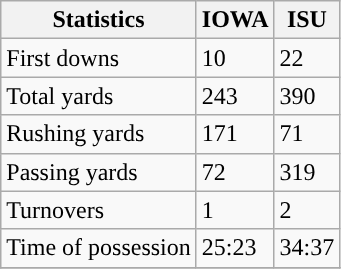<table class="wikitable">
<tr>
<th>Statistics</th>
<th>IOWA</th>
<th>ISU</th>
</tr>
<tr>
<td>First downs</td>
<td>10</td>
<td>22</td>
</tr>
<tr>
<td>Total yards</td>
<td>243</td>
<td>390</td>
</tr>
<tr>
<td>Rushing yards</td>
<td>171</td>
<td>71</td>
</tr>
<tr>
<td>Passing yards</td>
<td>72</td>
<td>319</td>
</tr>
<tr>
<td>Turnovers</td>
<td>1</td>
<td>2</td>
</tr>
<tr>
<td>Time of possession</td>
<td>25:23</td>
<td>34:37</td>
</tr>
<tr>
</tr>
</table>
